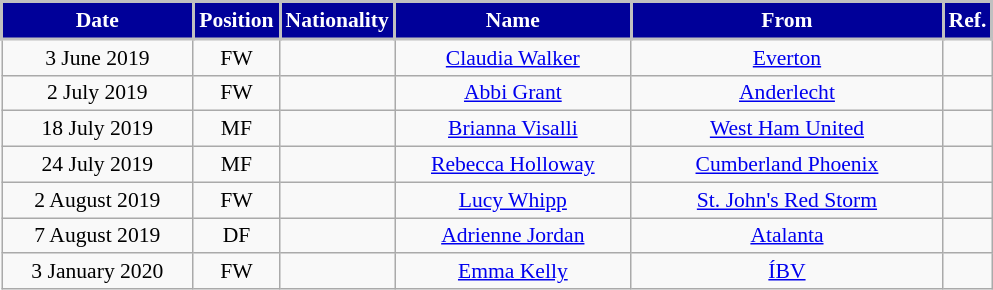<table class="wikitable" style="text-align:center; font-size:90%; ">
<tr>
<th style="background:#000099;color:white;border:2px solid #C0C0C0; width:120px;">Date</th>
<th style="background:#000099;color:white;border:2px solid #C0C0C0; width:50px;">Position</th>
<th style="background:#000099;color:white;border:2px solid #C0C0C0; width:50px;">Nationality</th>
<th style="background:#000099;color:white;border:2px solid #C0C0C0; width:150px;">Name</th>
<th style="background:#000099;color:white;border:2px solid #C0C0C0; width:200px;">From</th>
<th style="background:#000099;color:white;border:2px solid #C0C0C0; width:25px;">Ref.</th>
</tr>
<tr>
<td>3 June 2019</td>
<td>FW</td>
<td></td>
<td><a href='#'>Claudia Walker</a></td>
<td> <a href='#'>Everton</a></td>
<td></td>
</tr>
<tr>
<td>2 July 2019</td>
<td>FW</td>
<td></td>
<td><a href='#'>Abbi Grant</a></td>
<td> <a href='#'>Anderlecht</a></td>
<td></td>
</tr>
<tr>
<td>18 July 2019</td>
<td>MF</td>
<td></td>
<td><a href='#'>Brianna Visalli</a></td>
<td> <a href='#'>West Ham United</a></td>
<td></td>
</tr>
<tr>
<td>24 July 2019</td>
<td>MF</td>
<td></td>
<td><a href='#'>Rebecca Holloway</a></td>
<td> <a href='#'>Cumberland Phoenix</a></td>
<td></td>
</tr>
<tr>
<td>2 August 2019</td>
<td>FW</td>
<td></td>
<td><a href='#'>Lucy Whipp</a></td>
<td> <a href='#'>St. John's Red Storm</a></td>
<td></td>
</tr>
<tr>
<td>7 August 2019</td>
<td>DF</td>
<td></td>
<td><a href='#'>Adrienne Jordan</a></td>
<td> <a href='#'>Atalanta</a></td>
<td></td>
</tr>
<tr>
<td>3 January 2020</td>
<td>FW</td>
<td></td>
<td><a href='#'>Emma Kelly</a></td>
<td> <a href='#'>ÍBV</a></td>
<td></td>
</tr>
</table>
